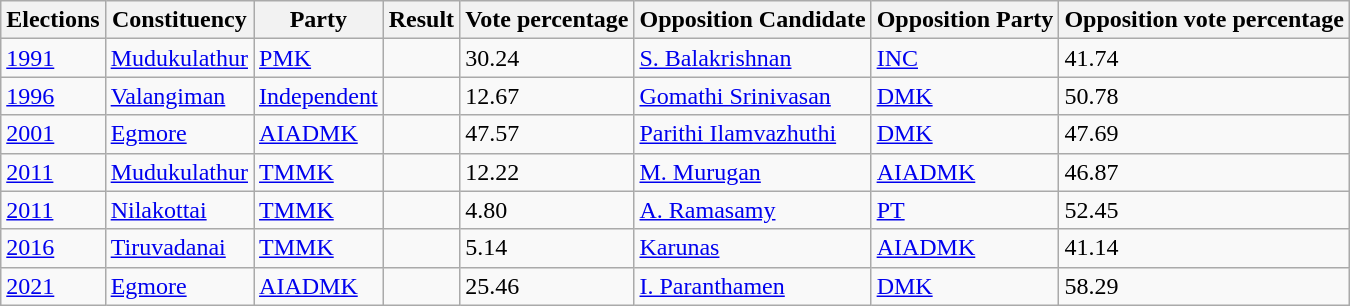<table class="wikitable sortable">
<tr>
<th>Elections</th>
<th>Constituency</th>
<th>Party</th>
<th>Result</th>
<th>Vote percentage</th>
<th>Opposition Candidate</th>
<th>Opposition Party</th>
<th>Opposition vote percentage</th>
</tr>
<tr>
<td><a href='#'>1991</a></td>
<td><a href='#'>Mudukulathur</a></td>
<td><a href='#'>PMK</a></td>
<td></td>
<td>30.24</td>
<td><a href='#'>S. Balakrishnan</a></td>
<td><a href='#'>INC</a></td>
<td>41.74</td>
</tr>
<tr>
<td><a href='#'>1996</a></td>
<td><a href='#'>Valangiman</a></td>
<td><a href='#'>Independent</a></td>
<td></td>
<td>12.67</td>
<td><a href='#'>Gomathi Srinivasan</a></td>
<td><a href='#'>DMK</a></td>
<td>50.78</td>
</tr>
<tr>
<td><a href='#'>2001</a></td>
<td><a href='#'>Egmore</a></td>
<td><a href='#'>AIADMK</a></td>
<td></td>
<td>47.57</td>
<td><a href='#'>Parithi Ilamvazhuthi</a></td>
<td><a href='#'>DMK</a></td>
<td>47.69</td>
</tr>
<tr>
<td><a href='#'>2011</a></td>
<td><a href='#'>Mudukulathur</a></td>
<td><a href='#'>TMMK</a></td>
<td></td>
<td>12.22</td>
<td><a href='#'>M. Murugan</a></td>
<td><a href='#'>AIADMK</a></td>
<td>46.87</td>
</tr>
<tr>
<td><a href='#'>2011</a></td>
<td><a href='#'>Nilakottai</a></td>
<td><a href='#'>TMMK</a></td>
<td></td>
<td>4.80</td>
<td><a href='#'>A. Ramasamy</a></td>
<td><a href='#'>PT</a></td>
<td>52.45</td>
</tr>
<tr>
<td><a href='#'>2016</a></td>
<td><a href='#'>Tiruvadanai</a></td>
<td><a href='#'>TMMK</a></td>
<td></td>
<td>5.14</td>
<td><a href='#'>Karunas</a></td>
<td><a href='#'>AIADMK</a></td>
<td>41.14</td>
</tr>
<tr>
<td><a href='#'>2021</a></td>
<td><a href='#'>Egmore</a></td>
<td><a href='#'>AIADMK</a></td>
<td></td>
<td>25.46</td>
<td><a href='#'>I. Paranthamen</a></td>
<td><a href='#'>DMK</a></td>
<td>58.29</td>
</tr>
</table>
